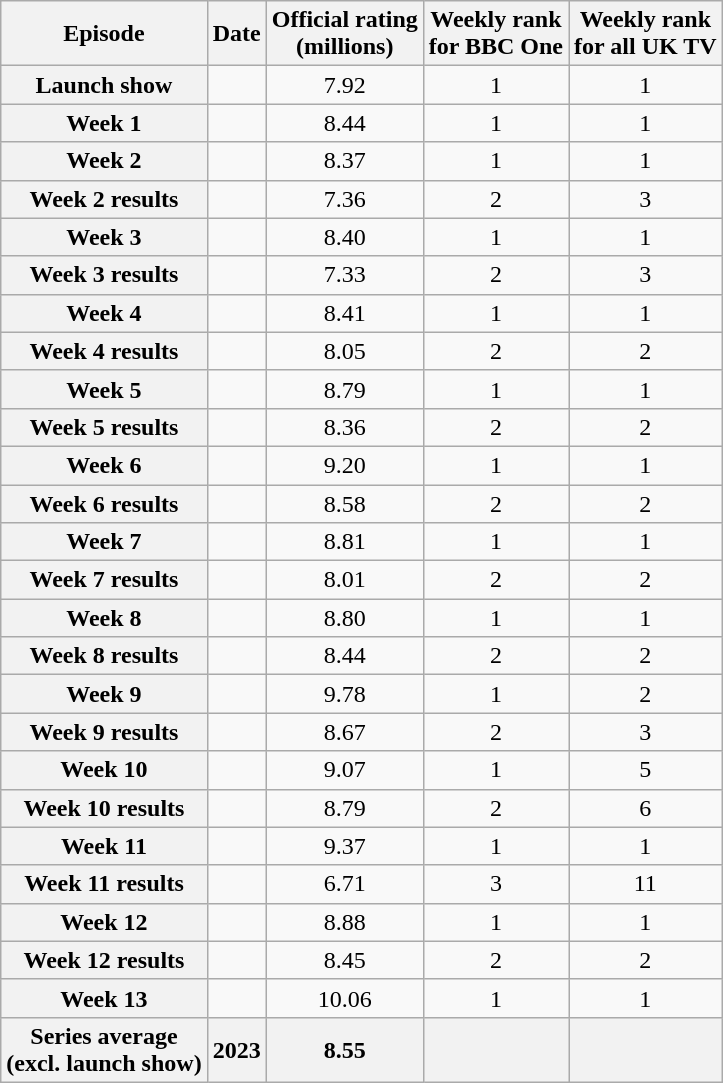<table class="wikitable sortable" style="text-align:center">
<tr>
<th scope="col">Episode</th>
<th scope="col">Date</th>
<th scope="col">Official rating<br>(millions)</th>
<th scope="col">Weekly rank<br>for BBC One</th>
<th scope="col">Weekly rank<br>for all UK TV</th>
</tr>
<tr>
<th scope="row">Launch show</th>
<td></td>
<td>7.92</td>
<td>1</td>
<td>1</td>
</tr>
<tr>
<th scope="row">Week 1</th>
<td></td>
<td>8.44</td>
<td>1</td>
<td>1</td>
</tr>
<tr>
<th scope="row">Week 2</th>
<td></td>
<td>8.37</td>
<td>1</td>
<td>1</td>
</tr>
<tr>
<th scope="row">Week 2 results</th>
<td></td>
<td>7.36</td>
<td>2</td>
<td>3</td>
</tr>
<tr>
<th scope="row">Week 3</th>
<td></td>
<td>8.40</td>
<td>1</td>
<td>1</td>
</tr>
<tr>
<th scope="row">Week 3 results</th>
<td></td>
<td>7.33</td>
<td>2</td>
<td>3</td>
</tr>
<tr>
<th scope="row">Week 4</th>
<td></td>
<td>8.41</td>
<td>1</td>
<td>1</td>
</tr>
<tr>
<th scope="row">Week 4 results</th>
<td></td>
<td>8.05</td>
<td>2</td>
<td>2</td>
</tr>
<tr>
<th scope="row">Week 5</th>
<td></td>
<td>8.79</td>
<td>1</td>
<td>1</td>
</tr>
<tr>
<th scope="row">Week 5 results</th>
<td></td>
<td>8.36</td>
<td>2</td>
<td>2</td>
</tr>
<tr>
<th scope="row">Week 6</th>
<td></td>
<td>9.20</td>
<td>1</td>
<td>1</td>
</tr>
<tr>
<th scope="row">Week 6 results</th>
<td></td>
<td>8.58</td>
<td>2</td>
<td>2</td>
</tr>
<tr>
<th scope="row">Week 7</th>
<td></td>
<td>8.81</td>
<td>1</td>
<td>1</td>
</tr>
<tr>
<th scope="row">Week 7 results</th>
<td></td>
<td>8.01</td>
<td>2</td>
<td>2</td>
</tr>
<tr>
<th scope="row">Week 8</th>
<td></td>
<td>8.80</td>
<td>1</td>
<td>1</td>
</tr>
<tr>
<th scope="row">Week 8 results</th>
<td></td>
<td>8.44</td>
<td>2</td>
<td>2</td>
</tr>
<tr>
<th scope="row">Week 9</th>
<td></td>
<td>9.78</td>
<td>1</td>
<td>2</td>
</tr>
<tr>
<th scope="row">Week 9 results</th>
<td></td>
<td>8.67</td>
<td>2</td>
<td>3</td>
</tr>
<tr>
<th scope="row">Week 10</th>
<td></td>
<td>9.07</td>
<td>1</td>
<td>5</td>
</tr>
<tr>
<th scope="row">Week 10 results</th>
<td></td>
<td>8.79</td>
<td>2</td>
<td>6</td>
</tr>
<tr>
<th scope="row">Week 11</th>
<td></td>
<td>9.37</td>
<td>1</td>
<td>1</td>
</tr>
<tr>
<th scope="row">Week 11 results</th>
<td></td>
<td>6.71</td>
<td>3</td>
<td>11</td>
</tr>
<tr>
<th scope="row">Week 12</th>
<td></td>
<td>8.88</td>
<td>1</td>
<td>1</td>
</tr>
<tr>
<th scope="row">Week 12 results</th>
<td></td>
<td>8.45</td>
<td>2</td>
<td>2</td>
</tr>
<tr>
<th scope="row">Week 13</th>
<td></td>
<td>10.06</td>
<td>1</td>
<td>1</td>
</tr>
<tr>
<th>Series average<br>(excl. launch show)</th>
<th>2023</th>
<th>8.55</th>
<th></th>
<th></th>
</tr>
</table>
